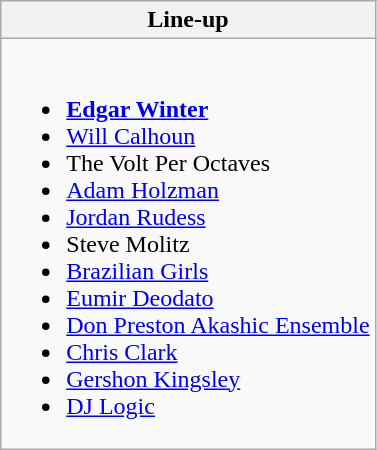<table class="wikitable">
<tr>
<th>Line-up</th>
</tr>
<tr style="vertical-align:top">
<td><br><ul><li><strong><a href='#'>Edgar Winter</a></strong></li><li><a href='#'>Will Calhoun</a></li><li>The Volt Per Octaves</li><li><a href='#'>Adam Holzman</a></li><li><a href='#'>Jordan Rudess</a></li><li>Steve Molitz</li><li><a href='#'>Brazilian Girls</a></li><li><a href='#'>Eumir Deodato</a></li><li><a href='#'>Don Preston Akashic Ensemble</a></li><li><a href='#'>Chris Clark</a></li><li><a href='#'>Gershon Kingsley</a></li><li><a href='#'>DJ Logic</a></li></ul></td>
</tr>
</table>
